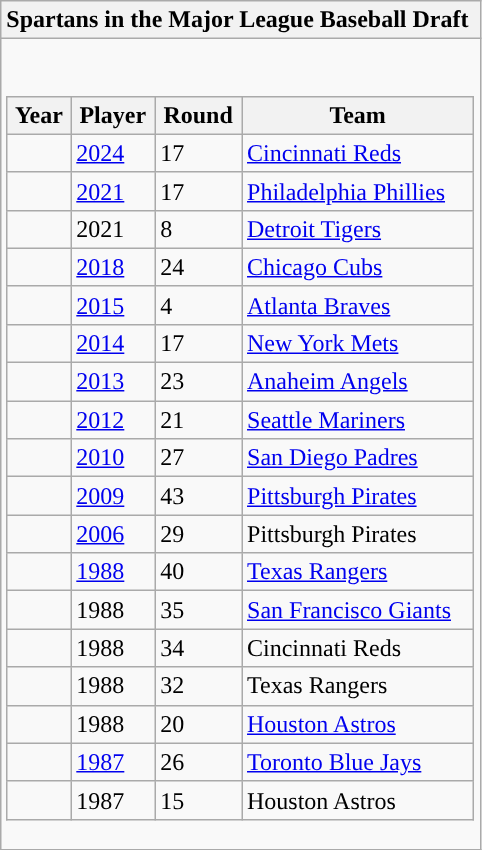<table class="wikitable collapsible collapsed">
<tr>
<th>Spartans in the Major League Baseball Draft </th>
</tr>
<tr>
<td><br><table class="wikitable sortable" | width="100%">
<tr>
<th width="*">Year</th>
<th width="*">Player</th>
<th width="*">Round</th>
<th width="*">Team</th>
</tr>
<tr>
<td></td>
<td><a href='#'>2024</a></td>
<td>17</td>
<td><a href='#'>Cincinnati Reds</a></td>
</tr>
<tr>
<td></td>
<td><a href='#'>2021</a></td>
<td>17</td>
<td><a href='#'>Philadelphia Phillies</a></td>
</tr>
<tr>
<td></td>
<td>2021</td>
<td>8</td>
<td><a href='#'>Detroit Tigers</a></td>
</tr>
<tr>
<td></td>
<td><a href='#'>2018</a></td>
<td>24</td>
<td><a href='#'>Chicago Cubs</a></td>
</tr>
<tr>
<td></td>
<td><a href='#'>2015</a></td>
<td>4</td>
<td><a href='#'>Atlanta Braves</a></td>
</tr>
<tr>
<td></td>
<td><a href='#'>2014</a></td>
<td>17</td>
<td><a href='#'>New York Mets</a></td>
</tr>
<tr>
<td></td>
<td><a href='#'>2013</a></td>
<td>23</td>
<td><a href='#'>Anaheim Angels</a></td>
</tr>
<tr>
<td></td>
<td><a href='#'>2012</a></td>
<td>21</td>
<td><a href='#'>Seattle Mariners</a></td>
</tr>
<tr>
<td></td>
<td><a href='#'>2010</a></td>
<td>27</td>
<td><a href='#'>San Diego Padres</a></td>
</tr>
<tr>
<td></td>
<td><a href='#'>2009</a></td>
<td>43</td>
<td><a href='#'>Pittsburgh Pirates</a></td>
</tr>
<tr>
<td></td>
<td><a href='#'>2006</a></td>
<td>29</td>
<td>Pittsburgh Pirates</td>
</tr>
<tr>
<td></td>
<td><a href='#'>1988</a></td>
<td>40</td>
<td><a href='#'>Texas Rangers</a></td>
</tr>
<tr>
<td></td>
<td>1988</td>
<td>35</td>
<td><a href='#'>San Francisco Giants</a></td>
</tr>
<tr>
<td></td>
<td>1988</td>
<td>34</td>
<td>Cincinnati Reds</td>
</tr>
<tr>
<td></td>
<td>1988</td>
<td>32</td>
<td>Texas Rangers</td>
</tr>
<tr>
<td></td>
<td>1988</td>
<td>20</td>
<td><a href='#'>Houston Astros</a></td>
</tr>
<tr>
<td></td>
<td><a href='#'>1987</a></td>
<td>26</td>
<td><a href='#'>Toronto Blue Jays</a></td>
</tr>
<tr>
<td></td>
<td>1987</td>
<td>15</td>
<td>Houston Astros</td>
</tr>
</table>
</td>
</tr>
</table>
